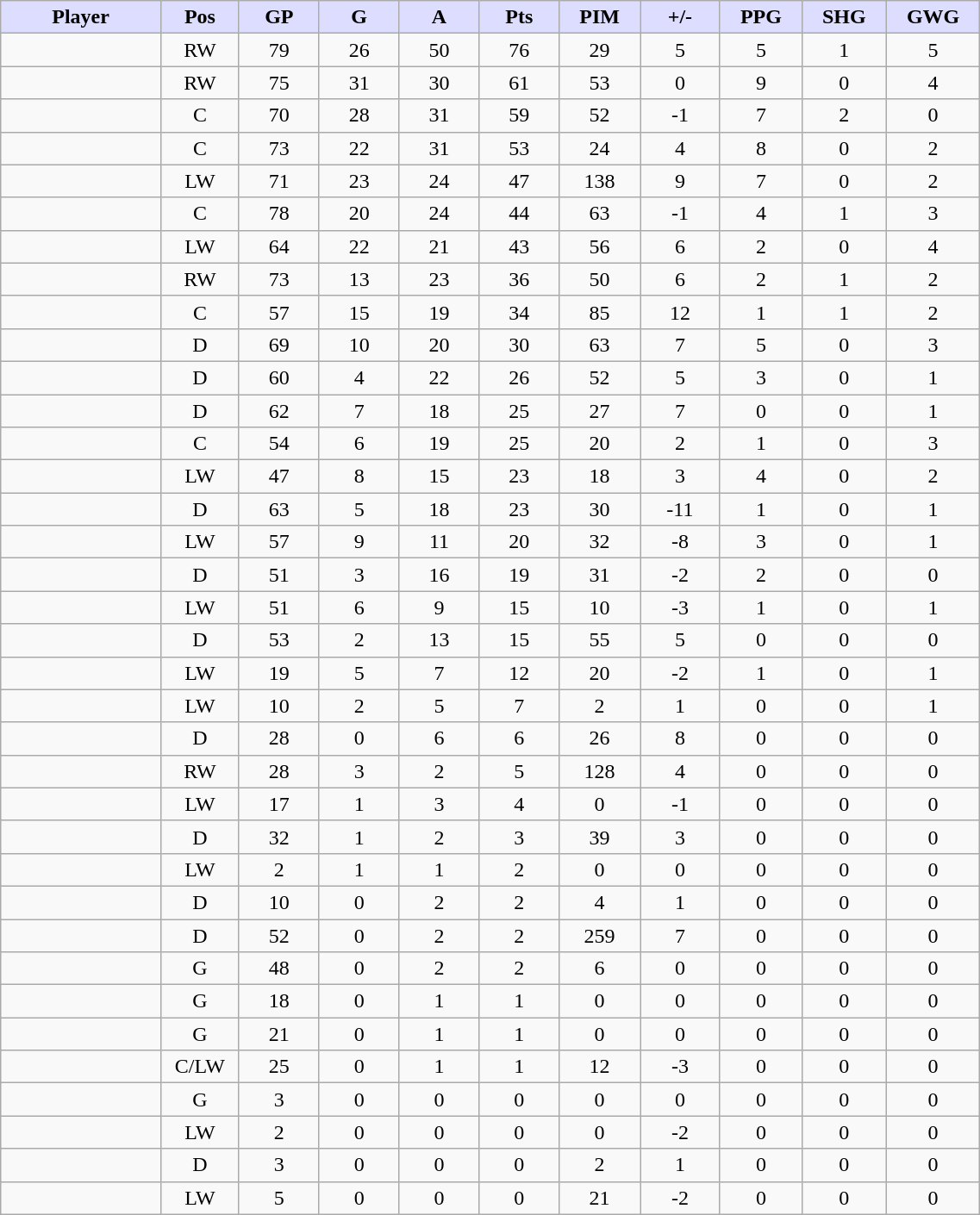<table style="width:60%;" class="wikitable sortable">
<tr style="text-align:center;">
<th style="background:#ddf; width:10%;">Player</th>
<th style="background:#ddf; width:3%;" title="Position">Pos</th>
<th style="background:#ddf; width:5%;" title="Games played">GP</th>
<th style="background:#ddf; width:5%;" title="Goals">G</th>
<th style="background:#ddf; width:5%;" title="Assists">A</th>
<th style="background:#ddf; width:5%;" title="Points">Pts</th>
<th style="background:#ddf; width:5%;" title="Penalties in Minutes">PIM</th>
<th style="background:#ddf; width:5%;" title="Plus/Minus">+/-</th>
<th style="background:#ddf; width:5%;" title="Power Play Goals">PPG</th>
<th style="background:#ddf; width:5%;" title="Short-handed Goals">SHG</th>
<th style="background:#ddf; width:5%;" title="Game-winning Goals">GWG</th>
</tr>
<tr style="text-align:center;">
<td style="text-align:right;"></td>
<td>RW</td>
<td>79</td>
<td>26</td>
<td>50</td>
<td>76</td>
<td>29</td>
<td>5</td>
<td>5</td>
<td>1</td>
<td>5</td>
</tr>
<tr style="text-align:center;">
<td style="text-align:right;"></td>
<td>RW</td>
<td>75</td>
<td>31</td>
<td>30</td>
<td>61</td>
<td>53</td>
<td>0</td>
<td>9</td>
<td>0</td>
<td>4</td>
</tr>
<tr style="text-align:center;">
<td style="text-align:right;"></td>
<td>C</td>
<td>70</td>
<td>28</td>
<td>31</td>
<td>59</td>
<td>52</td>
<td>-1</td>
<td>7</td>
<td>2</td>
<td>0</td>
</tr>
<tr style="text-align:center;">
<td style="text-align:right;"></td>
<td>C</td>
<td>73</td>
<td>22</td>
<td>31</td>
<td>53</td>
<td>24</td>
<td>4</td>
<td>8</td>
<td>0</td>
<td>2</td>
</tr>
<tr style="text-align:center;">
<td style="text-align:right;"></td>
<td>LW</td>
<td>71</td>
<td>23</td>
<td>24</td>
<td>47</td>
<td>138</td>
<td>9</td>
<td>7</td>
<td>0</td>
<td>2</td>
</tr>
<tr style="text-align:center;">
<td style="text-align:right;"></td>
<td>C</td>
<td>78</td>
<td>20</td>
<td>24</td>
<td>44</td>
<td>63</td>
<td>-1</td>
<td>4</td>
<td>1</td>
<td>3</td>
</tr>
<tr style="text-align:center;">
<td style="text-align:right;"></td>
<td>LW</td>
<td>64</td>
<td>22</td>
<td>21</td>
<td>43</td>
<td>56</td>
<td>6</td>
<td>2</td>
<td>0</td>
<td>4</td>
</tr>
<tr style="text-align:center;">
<td style="text-align:right;"></td>
<td>RW</td>
<td>73</td>
<td>13</td>
<td>23</td>
<td>36</td>
<td>50</td>
<td>6</td>
<td>2</td>
<td>1</td>
<td>2</td>
</tr>
<tr style="text-align:center;">
<td style="text-align:right;"></td>
<td>C</td>
<td>57</td>
<td>15</td>
<td>19</td>
<td>34</td>
<td>85</td>
<td>12</td>
<td>1</td>
<td>1</td>
<td>2</td>
</tr>
<tr style="text-align:center;">
<td style="text-align:right;"></td>
<td>D</td>
<td>69</td>
<td>10</td>
<td>20</td>
<td>30</td>
<td>63</td>
<td>7</td>
<td>5</td>
<td>0</td>
<td>3</td>
</tr>
<tr style="text-align:center;">
<td style="text-align:right;"></td>
<td>D</td>
<td>60</td>
<td>4</td>
<td>22</td>
<td>26</td>
<td>52</td>
<td>5</td>
<td>3</td>
<td>0</td>
<td>1</td>
</tr>
<tr style="text-align:center;">
<td style="text-align:right;"></td>
<td>D</td>
<td>62</td>
<td>7</td>
<td>18</td>
<td>25</td>
<td>27</td>
<td>7</td>
<td>0</td>
<td>0</td>
<td>1</td>
</tr>
<tr style="text-align:center;">
<td style="text-align:right;"></td>
<td>C</td>
<td>54</td>
<td>6</td>
<td>19</td>
<td>25</td>
<td>20</td>
<td>2</td>
<td>1</td>
<td>0</td>
<td>3</td>
</tr>
<tr style="text-align:center;">
<td style="text-align:right;"></td>
<td>LW</td>
<td>47</td>
<td>8</td>
<td>15</td>
<td>23</td>
<td>18</td>
<td>3</td>
<td>4</td>
<td>0</td>
<td>2</td>
</tr>
<tr style="text-align:center;">
<td style="text-align:right;"></td>
<td>D</td>
<td>63</td>
<td>5</td>
<td>18</td>
<td>23</td>
<td>30</td>
<td>-11</td>
<td>1</td>
<td>0</td>
<td>1</td>
</tr>
<tr style="text-align:center;">
<td style="text-align:right;"></td>
<td>LW</td>
<td>57</td>
<td>9</td>
<td>11</td>
<td>20</td>
<td>32</td>
<td>-8</td>
<td>3</td>
<td>0</td>
<td>1</td>
</tr>
<tr style="text-align:center;">
<td style="text-align:right;"></td>
<td>D</td>
<td>51</td>
<td>3</td>
<td>16</td>
<td>19</td>
<td>31</td>
<td>-2</td>
<td>2</td>
<td>0</td>
<td>0</td>
</tr>
<tr style="text-align:center;">
<td style="text-align:right;"></td>
<td>LW</td>
<td>51</td>
<td>6</td>
<td>9</td>
<td>15</td>
<td>10</td>
<td>-3</td>
<td>1</td>
<td>0</td>
<td>1</td>
</tr>
<tr style="text-align:center;">
<td style="text-align:right;"></td>
<td>D</td>
<td>53</td>
<td>2</td>
<td>13</td>
<td>15</td>
<td>55</td>
<td>5</td>
<td>0</td>
<td>0</td>
<td>0</td>
</tr>
<tr style="text-align:center;">
<td style="text-align:right;"></td>
<td>LW</td>
<td>19</td>
<td>5</td>
<td>7</td>
<td>12</td>
<td>20</td>
<td>-2</td>
<td>1</td>
<td>0</td>
<td>1</td>
</tr>
<tr style="text-align:center;">
<td style="text-align:right;"></td>
<td>LW</td>
<td>10</td>
<td>2</td>
<td>5</td>
<td>7</td>
<td>2</td>
<td>1</td>
<td>0</td>
<td>0</td>
<td>1</td>
</tr>
<tr style="text-align:center;">
<td style="text-align:right;"></td>
<td>D</td>
<td>28</td>
<td>0</td>
<td>6</td>
<td>6</td>
<td>26</td>
<td>8</td>
<td>0</td>
<td>0</td>
<td>0</td>
</tr>
<tr style="text-align:center;">
<td style="text-align:right;"></td>
<td>RW</td>
<td>28</td>
<td>3</td>
<td>2</td>
<td>5</td>
<td>128</td>
<td>4</td>
<td>0</td>
<td>0</td>
<td>0</td>
</tr>
<tr style="text-align:center;">
<td style="text-align:right;"></td>
<td>LW</td>
<td>17</td>
<td>1</td>
<td>3</td>
<td>4</td>
<td>0</td>
<td>-1</td>
<td>0</td>
<td>0</td>
<td>0</td>
</tr>
<tr style="text-align:center;">
<td style="text-align:right;"></td>
<td>D</td>
<td>32</td>
<td>1</td>
<td>2</td>
<td>3</td>
<td>39</td>
<td>3</td>
<td>0</td>
<td>0</td>
<td>0</td>
</tr>
<tr style="text-align:center;">
<td style="text-align:right;"></td>
<td>LW</td>
<td>2</td>
<td>1</td>
<td>1</td>
<td>2</td>
<td>0</td>
<td>0</td>
<td>0</td>
<td>0</td>
<td>0</td>
</tr>
<tr style="text-align:center;">
<td style="text-align:right;"></td>
<td>D</td>
<td>10</td>
<td>0</td>
<td>2</td>
<td>2</td>
<td>4</td>
<td>1</td>
<td>0</td>
<td>0</td>
<td>0</td>
</tr>
<tr style="text-align:center;">
<td style="text-align:right;"></td>
<td>D</td>
<td>52</td>
<td>0</td>
<td>2</td>
<td>2</td>
<td>259</td>
<td>7</td>
<td>0</td>
<td>0</td>
<td>0</td>
</tr>
<tr style="text-align:center;">
<td style="text-align:right;"></td>
<td>G</td>
<td>48</td>
<td>0</td>
<td>2</td>
<td>2</td>
<td>6</td>
<td>0</td>
<td>0</td>
<td>0</td>
<td>0</td>
</tr>
<tr style="text-align:center;">
<td style="text-align:right;"></td>
<td>G</td>
<td>18</td>
<td>0</td>
<td>1</td>
<td>1</td>
<td>0</td>
<td>0</td>
<td>0</td>
<td>0</td>
<td>0</td>
</tr>
<tr style="text-align:center;">
<td style="text-align:right;"></td>
<td>G</td>
<td>21</td>
<td>0</td>
<td>1</td>
<td>1</td>
<td>0</td>
<td>0</td>
<td>0</td>
<td>0</td>
<td>0</td>
</tr>
<tr style="text-align:center;">
<td style="text-align:right;"></td>
<td>C/LW</td>
<td>25</td>
<td>0</td>
<td>1</td>
<td>1</td>
<td>12</td>
<td>-3</td>
<td>0</td>
<td>0</td>
<td>0</td>
</tr>
<tr style="text-align:center;">
<td style="text-align:right;"></td>
<td>G</td>
<td>3</td>
<td>0</td>
<td>0</td>
<td>0</td>
<td>0</td>
<td>0</td>
<td>0</td>
<td>0</td>
<td>0</td>
</tr>
<tr style="text-align:center;">
<td style="text-align:right;"></td>
<td>LW</td>
<td>2</td>
<td>0</td>
<td>0</td>
<td>0</td>
<td>0</td>
<td>-2</td>
<td>0</td>
<td>0</td>
<td>0</td>
</tr>
<tr style="text-align:center;">
<td style="text-align:right;"></td>
<td>D</td>
<td>3</td>
<td>0</td>
<td>0</td>
<td>0</td>
<td>2</td>
<td>1</td>
<td>0</td>
<td>0</td>
<td>0</td>
</tr>
<tr style="text-align:center;">
<td style="text-align:right;"></td>
<td>LW</td>
<td>5</td>
<td>0</td>
<td>0</td>
<td>0</td>
<td>21</td>
<td>-2</td>
<td>0</td>
<td>0</td>
<td>0</td>
</tr>
</table>
